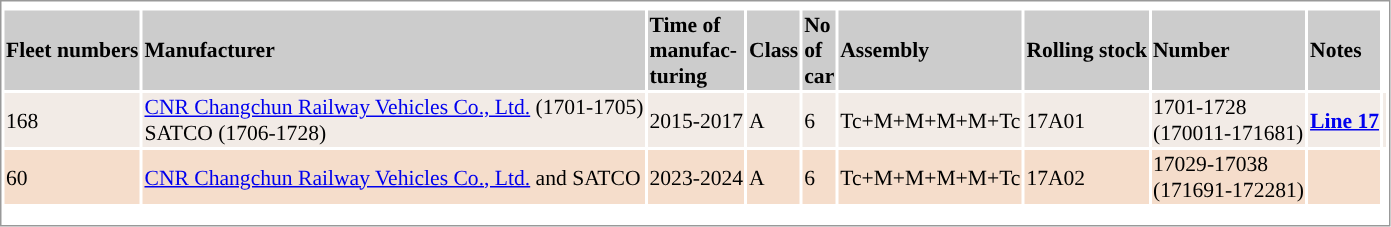<table border=0 style="border:1px solid #999;background-color:white;text-align:left;font-size:90%" class="mw-collapsible sortable">
<tr>
<th colspan="9" style="text-align: center"></th>
</tr>
<tr bgcolor=#cccccc>
<th>Fleet numbers</th>
<th>Manufacturer</th>
<th>Time of <br> manufac-<br>turing</th>
<th>Class</th>
<th>No <br>of<br> car</th>
<th class="unsortable">Assembly</th>
<th>Rolling stock</th>
<th>Number</th>
<th class="unsortable">Notes<br><onlyinclude></th>
</tr>
<tr bgcolor=#f2ebe6>
<td>168</td>
<td><a href='#'>CNR Changchun Railway Vehicles Co., Ltd.</a> (1701-1705)<br>SATCO (1706-1728)</td>
<td>2015-2017</td>
<td>A</td>
<td>6</td>
<td>Tc+M+M+M+M+Tc</td>
<td>17A01</td>
<td>1701-1728<br>(170011-171681)<includeonly></td>
<td><a href='#'><span><strong>Line 17</strong></span></a></includeonly></td>
<td></td>
</tr>
<tr bgcolor="#f5ddcb">
<td>60</td>
<td><a href='#'>CNR Changchun Railway Vehicles Co., Ltd.</a> and SATCO</td>
<td>2023-2024</td>
<td>A</td>
<td>6</td>
<td>Tc+M+M+M+M+Tc</td>
<td>17A02</td>
<td>17029-17038<br>(171691-172281)</td>
<td><br></onlyinclude></td>
</tr>
<tr style="background:#">
<td colspan="9"></td>
</tr>
<tr>
<td colspan = "9"></td>
</tr>
<tr style="background: #">
<td colspan = "9"></td>
</tr>
</table>
